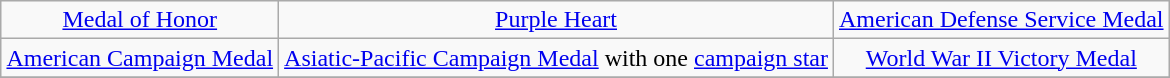<table class="wikitable" style="margin:1em auto; text-align:center;">
<tr>
<td><a href='#'>Medal of Honor</a></td>
<td><a href='#'>Purple Heart</a></td>
<td><a href='#'>American Defense Service Medal</a></td>
</tr>
<tr>
<td><a href='#'>American Campaign Medal</a></td>
<td><a href='#'>Asiatic-Pacific Campaign Medal</a> with one <a href='#'>campaign star</a></td>
<td><a href='#'>World War II Victory Medal</a></td>
</tr>
<tr>
</tr>
</table>
